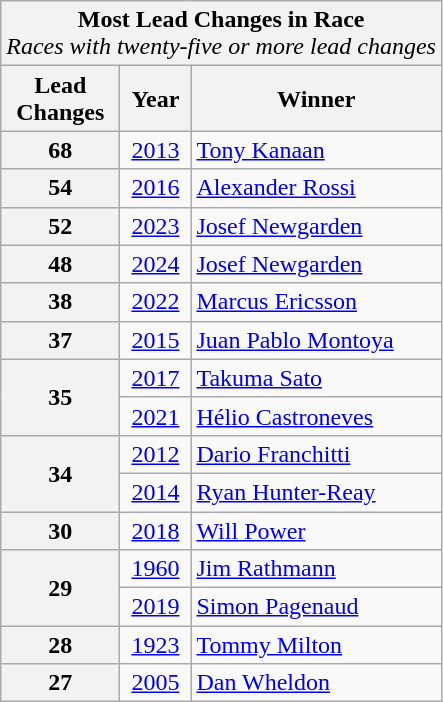<table class="wikitable">
<tr>
<td style="background:#F2F2F2; text-align: center;" colspan="3"><strong>Most Lead Changes in Race</strong><br><em>Races with twenty-five or more lead changes</em></td>
</tr>
<tr>
<td style="background:#F2F2F2; text-align: center;"><strong>Lead<br>Changes</strong></td>
<td style="background:#F2F2F2; text-align: center;"><strong>Year</strong></td>
<td style="background:#F2F2F2; text-align: center;"><strong>Winner</strong></td>
</tr>
<tr>
<td style="background:#F2F2F2; text-align: center;"><strong>68</strong></td>
<td style="text-align: center;"><a href='#'>2013</a></td>
<td> <a href='#'>Tony Kanaan</a></td>
</tr>
<tr>
<td style="background:#F2F2F2; text-align: center;"><strong>54</strong></td>
<td style="text-align: center;"><a href='#'>2016</a></td>
<td> <a href='#'>Alexander Rossi</a></td>
</tr>
<tr>
<td style="background:#F2F2F2; text-align: center;"><strong>52</strong></td>
<td style="text-align: center;"><a href='#'>2023</a></td>
<td> <a href='#'>Josef Newgarden</a></td>
</tr>
<tr>
<td style="background:#F2F2F2; text-align: center;"><strong>48</strong></td>
<td style="text-align: center;"><a href='#'>2024</a></td>
<td> <a href='#'>Josef Newgarden</a></td>
</tr>
<tr>
<td style="background:#F2F2F2; text-align: center;"><strong>38</strong></td>
<td style="text-align: center;"><a href='#'>2022</a></td>
<td> <a href='#'>Marcus Ericsson</a></td>
</tr>
<tr>
<td style="background:#F2F2F2; text-align: center;"><strong>37</strong></td>
<td style="text-align: center;"><a href='#'>2015</a></td>
<td> <a href='#'>Juan Pablo Montoya</a></td>
</tr>
<tr>
<td style="background:#F2F2F2; text-align: center;" rowspan="2"><strong>35</strong></td>
<td style="text-align: center;"><a href='#'>2017</a></td>
<td> <a href='#'>Takuma Sato</a></td>
</tr>
<tr>
<td style="text-align: center;"><a href='#'>2021</a></td>
<td> <a href='#'>Hélio Castroneves</a></td>
</tr>
<tr>
<td style="background:#F2F2F2; text-align: center;" rowspan="2"><strong>34</strong></td>
<td style="text-align: center;"><a href='#'>2012</a></td>
<td> <a href='#'>Dario Franchitti</a></td>
</tr>
<tr>
<td style="text-align: center;"><a href='#'>2014</a></td>
<td> <a href='#'>Ryan Hunter-Reay</a></td>
</tr>
<tr>
<td style="background:#F2F2F2; text-align: center;"><strong>30</strong></td>
<td style="text-align: center;"><a href='#'>2018</a></td>
<td> <a href='#'>Will Power</a></td>
</tr>
<tr>
<td style="background:#F2F2F2; text-align: center;" rowspan="2"><strong>29</strong></td>
<td style="text-align: center;"><a href='#'>1960</a></td>
<td> <a href='#'>Jim Rathmann</a></td>
</tr>
<tr>
<td style="text-align: center;"><a href='#'>2019</a></td>
<td> <a href='#'>Simon Pagenaud</a></td>
</tr>
<tr>
<td style="background:#F2F2F2; text-align: center;"><strong>28</strong></td>
<td style="text-align: center;"><a href='#'>1923</a></td>
<td> <a href='#'>Tommy Milton</a></td>
</tr>
<tr>
<td style="background:#F2F2F2; text-align: center;"><strong>27</strong></td>
<td style="text-align: center;"><a href='#'>2005</a></td>
<td> <a href='#'>Dan Wheldon</a></td>
</tr>
</table>
